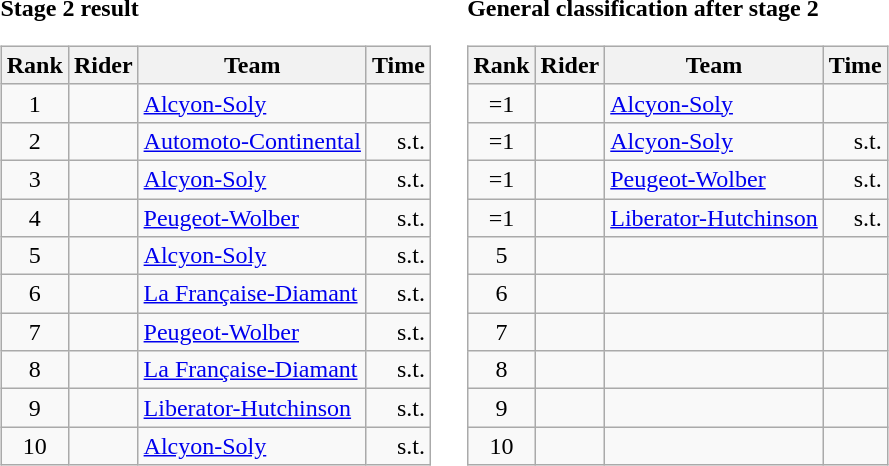<table>
<tr>
<td><strong>Stage 2 result</strong><br><table class="wikitable">
<tr>
<th scope="col">Rank</th>
<th scope="col">Rider</th>
<th scope="col">Team</th>
<th scope="col">Time</th>
</tr>
<tr>
<td style="text-align:center;">1</td>
<td></td>
<td><a href='#'>Alcyon-Soly</a></td>
<td style="text-align:right;"></td>
</tr>
<tr>
<td style="text-align:center;">2</td>
<td></td>
<td><a href='#'>Automoto-Continental</a></td>
<td style="text-align:right;">s.t.</td>
</tr>
<tr>
<td style="text-align:center;">3</td>
<td></td>
<td><a href='#'>Alcyon-Soly</a></td>
<td style="text-align:right;">s.t.</td>
</tr>
<tr>
<td style="text-align:center;">4</td>
<td></td>
<td><a href='#'>Peugeot-Wolber</a></td>
<td style="text-align:right;">s.t.</td>
</tr>
<tr>
<td style="text-align:center;">5</td>
<td></td>
<td><a href='#'>Alcyon-Soly</a></td>
<td style="text-align:right;">s.t.</td>
</tr>
<tr>
<td style="text-align:center;">6</td>
<td></td>
<td><a href='#'>La Française-Diamant</a></td>
<td style="text-align:right;">s.t.</td>
</tr>
<tr>
<td style="text-align:center;">7</td>
<td></td>
<td><a href='#'>Peugeot-Wolber</a></td>
<td style="text-align:right;">s.t.</td>
</tr>
<tr>
<td style="text-align:center;">8</td>
<td></td>
<td><a href='#'>La Française-Diamant</a></td>
<td style="text-align:right;">s.t.</td>
</tr>
<tr>
<td style="text-align:center;">9</td>
<td></td>
<td><a href='#'>Liberator-Hutchinson</a></td>
<td style="text-align:right;">s.t.</td>
</tr>
<tr>
<td style="text-align:center;">10</td>
<td></td>
<td><a href='#'>Alcyon-Soly</a></td>
<td style="text-align:right;">s.t.</td>
</tr>
</table>
</td>
<td></td>
<td><strong>General classification after stage 2</strong><br><table class="wikitable">
<tr>
<th scope="col">Rank</th>
<th scope="col">Rider</th>
<th scope="col">Team</th>
<th scope="col">Time</th>
</tr>
<tr>
<td style="text-align:center;">=1</td>
<td></td>
<td><a href='#'>Alcyon-Soly</a></td>
<td style="text-align:right;"></td>
</tr>
<tr>
<td style="text-align:center;">=1</td>
<td></td>
<td><a href='#'>Alcyon-Soly</a></td>
<td style="text-align:right;">s.t.</td>
</tr>
<tr>
<td style="text-align:center;">=1</td>
<td></td>
<td><a href='#'>Peugeot-Wolber</a></td>
<td style="text-align:right;">s.t.</td>
</tr>
<tr>
<td style="text-align:center;">=1</td>
<td></td>
<td><a href='#'>Liberator-Hutchinson</a></td>
<td style="text-align:right;">s.t.</td>
</tr>
<tr>
<td style="text-align:center;">5</td>
<td></td>
<td></td>
<td></td>
</tr>
<tr>
<td style="text-align:center;">6</td>
<td></td>
<td></td>
<td></td>
</tr>
<tr>
<td style="text-align:center;">7</td>
<td></td>
<td></td>
<td></td>
</tr>
<tr>
<td style="text-align:center;">8</td>
<td></td>
<td></td>
<td></td>
</tr>
<tr>
<td style="text-align:center;">9</td>
<td></td>
<td></td>
<td></td>
</tr>
<tr>
<td style="text-align:center;">10</td>
<td></td>
<td></td>
<td></td>
</tr>
</table>
</td>
</tr>
</table>
